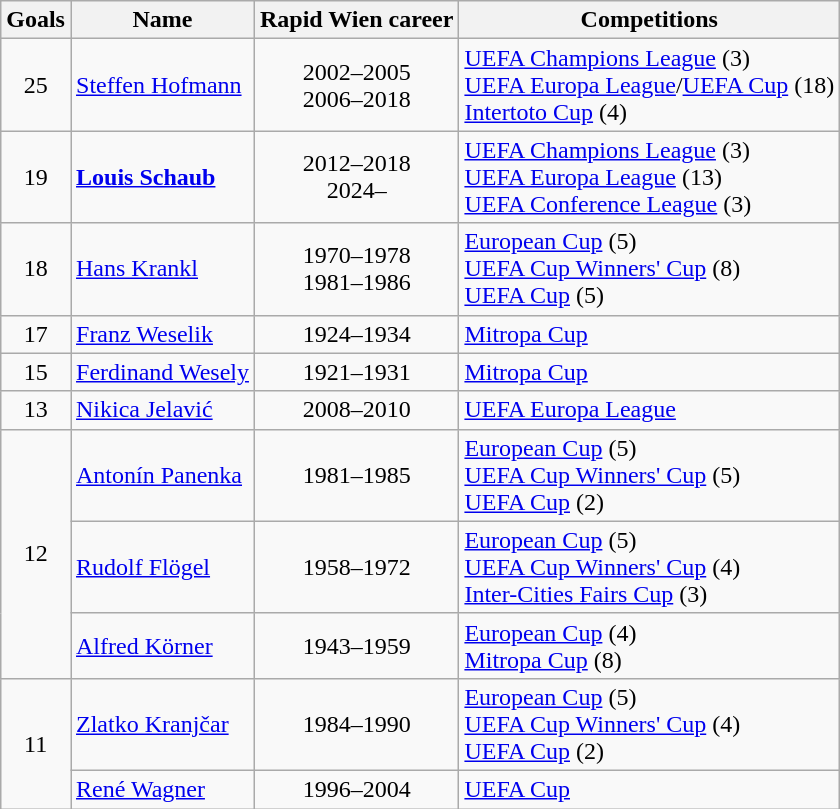<table class="wikitable" style="text-align:center">
<tr>
<th>Goals</th>
<th>Name</th>
<th>Rapid Wien career</th>
<th>Competitions</th>
</tr>
<tr>
<td>25</td>
<td align="left"> <a href='#'>Steffen Hofmann</a></td>
<td>2002–2005<br>2006–2018</td>
<td align="left"><a href='#'>UEFA Champions League</a> (3)<br><a href='#'>UEFA Europa League</a>/<a href='#'>UEFA Cup</a> (18)<br><a href='#'>Intertoto Cup</a> (4)</td>
</tr>
<tr>
<td>19</td>
<td align="left"> <strong><a href='#'>Louis Schaub</a></strong></td>
<td>2012–2018<br>2024–</td>
<td align="left"><a href='#'>UEFA Champions League</a> (3)<br><a href='#'>UEFA Europa League</a> (13)<br><a href='#'>UEFA Conference League</a> (3)</td>
</tr>
<tr>
<td>18</td>
<td align="left"> <a href='#'>Hans Krankl</a></td>
<td>1970–1978<br>1981–1986</td>
<td align="left"><a href='#'>European Cup</a> (5)<br><a href='#'>UEFA Cup Winners' Cup</a> (8)<br><a href='#'>UEFA Cup</a> (5)</td>
</tr>
<tr>
<td>17</td>
<td align="left"> <a href='#'>Franz Weselik</a></td>
<td>1924–1934</td>
<td align="left"><a href='#'>Mitropa Cup</a></td>
</tr>
<tr>
<td>15</td>
<td align="left"> <a href='#'>Ferdinand Wesely</a></td>
<td>1921–1931</td>
<td align="left"><a href='#'>Mitropa Cup</a></td>
</tr>
<tr>
<td>13</td>
<td align="left"> <a href='#'>Nikica Jelavić</a></td>
<td>2008–2010</td>
<td align="left"><a href='#'>UEFA Europa League</a></td>
</tr>
<tr>
<td rowspan="3">12</td>
<td align="left"> <a href='#'>Antonín Panenka</a></td>
<td>1981–1985</td>
<td align="left"><a href='#'>European Cup</a> (5)<br><a href='#'>UEFA Cup Winners' Cup</a> (5)<br><a href='#'>UEFA Cup</a> (2)</td>
</tr>
<tr>
<td align="left"> <a href='#'>Rudolf Flögel</a></td>
<td>1958–1972</td>
<td align="left"><a href='#'>European Cup</a> (5)<br><a href='#'>UEFA Cup Winners' Cup</a> (4)<br><a href='#'>Inter-Cities Fairs Cup</a> (3)</td>
</tr>
<tr>
<td align="left"> <a href='#'>Alfred Körner</a></td>
<td>1943–1959</td>
<td align="left"><a href='#'>European Cup</a> (4)<br><a href='#'>Mitropa Cup</a> (8)</td>
</tr>
<tr>
<td rowspan="2">11</td>
<td align="left"> <a href='#'>Zlatko Kranjčar</a></td>
<td>1984–1990</td>
<td align="left"><a href='#'>European Cup</a> (5)<br><a href='#'>UEFA Cup Winners' Cup</a> (4)<br><a href='#'>UEFA Cup</a> (2)</td>
</tr>
<tr>
<td align="left"> <a href='#'>René Wagner</a></td>
<td>1996–2004</td>
<td align="left"><a href='#'>UEFA Cup</a></td>
</tr>
</table>
